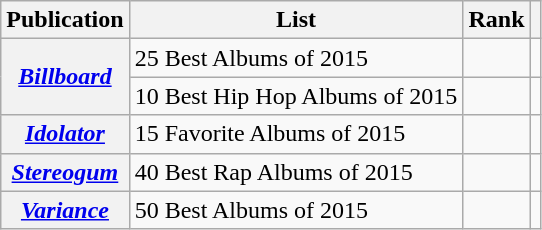<table class="wikitable sortable plainrowheaders" style="border:none; margin:0;">
<tr>
<th scope="col">Publication</th>
<th scope="col" class="unsortable">List</th>
<th scope="col" data-sort-type="number">Rank</th>
<th scope="col" class="unsortable"></th>
</tr>
<tr>
<th scope="row" rowspan="2"><em><a href='#'>Billboard</a></em></th>
<td>25 Best Albums of 2015</td>
<td></td>
<td></td>
</tr>
<tr>
<td>10 Best Hip Hop Albums of 2015</td>
<td></td>
<td></td>
</tr>
<tr>
<th scope="row"><em><a href='#'>Idolator</a></em></th>
<td>15 Favorite Albums of 2015</td>
<td></td>
<td></td>
</tr>
<tr>
<th scope="row"><em><a href='#'>Stereogum</a></em></th>
<td>40 Best Rap Albums of 2015</td>
<td></td>
<td></td>
</tr>
<tr>
<th scope="row"><em><a href='#'>Variance</a></em></th>
<td>50 Best Albums of 2015</td>
<td></td>
<td></td>
</tr>
</table>
